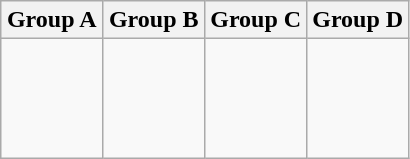<table class="wikitable">
<tr>
<th width=25%>Group A</th>
<th width=25%>Group B</th>
<th width=25%>Group C</th>
<th width=25%>Group D</th>
</tr>
<tr>
<td valign="top"><br><br>
<br>
<br>
</td>
<td valign="top"><br><br>
<br>
<br>
</td>
<td valign="top"><br><br>
<br>
<br>
</td>
<td valign="top"><br><br>
<br>
<br>
</td>
</tr>
</table>
